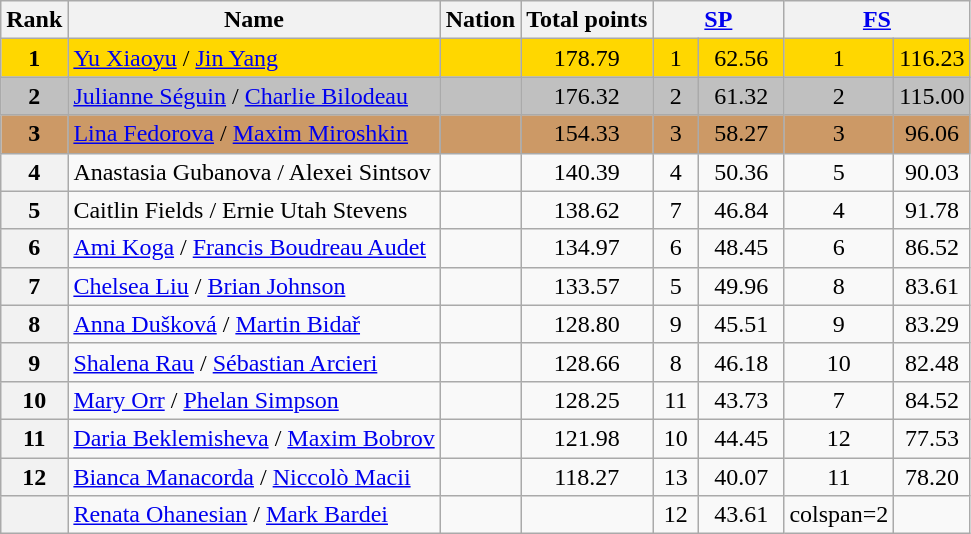<table class="wikitable sortable">
<tr>
<th>Rank</th>
<th>Name</th>
<th>Nation</th>
<th>Total points</th>
<th colspan="2" width="80px"><a href='#'>SP</a></th>
<th colspan="2" width="80px"><a href='#'>FS</a></th>
</tr>
<tr bgcolor="gold">
<td align="center"><strong>1</strong></td>
<td><a href='#'>Yu Xiaoyu</a> / <a href='#'>Jin Yang</a></td>
<td></td>
<td align="center">178.79</td>
<td align="center">1</td>
<td align="center">62.56</td>
<td align="center">1</td>
<td align="center">116.23</td>
</tr>
<tr bgcolor="silver">
<td align="center"><strong>2</strong></td>
<td><a href='#'>Julianne Séguin</a> / <a href='#'>Charlie Bilodeau</a></td>
<td></td>
<td align="center">176.32</td>
<td align="center">2</td>
<td align="center">61.32</td>
<td align="center">2</td>
<td align="center">115.00</td>
</tr>
<tr bgcolor="cc9966">
<td align="center"><strong>3</strong></td>
<td><a href='#'>Lina Fedorova</a> / <a href='#'>Maxim Miroshkin</a></td>
<td></td>
<td align="center">154.33</td>
<td align="center">3</td>
<td align="center">58.27</td>
<td align="center">3</td>
<td align="center">96.06</td>
</tr>
<tr>
<th>4</th>
<td>Anastasia Gubanova / Alexei Sintsov</td>
<td></td>
<td align="center">140.39</td>
<td align="center">4</td>
<td align="center">50.36</td>
<td align="center">5</td>
<td align="center">90.03</td>
</tr>
<tr>
<th>5</th>
<td>Caitlin Fields / Ernie Utah Stevens</td>
<td></td>
<td align="center">138.62</td>
<td align="center">7</td>
<td align="center">46.84</td>
<td align="center">4</td>
<td align="center">91.78</td>
</tr>
<tr>
<th>6</th>
<td><a href='#'>Ami Koga</a> / <a href='#'>Francis Boudreau Audet</a></td>
<td></td>
<td align="center">134.97</td>
<td align="center">6</td>
<td align="center">48.45</td>
<td align="center">6</td>
<td align="center">86.52</td>
</tr>
<tr>
<th>7</th>
<td><a href='#'>Chelsea Liu</a> / <a href='#'>Brian Johnson</a></td>
<td></td>
<td align="center">133.57</td>
<td align="center">5</td>
<td align="center">49.96</td>
<td align="center">8</td>
<td align="center">83.61</td>
</tr>
<tr>
<th>8</th>
<td><a href='#'>Anna Dušková</a> / <a href='#'>Martin Bidař</a></td>
<td></td>
<td align="center">128.80</td>
<td align="center">9</td>
<td align="center">45.51</td>
<td align="center">9</td>
<td align="center">83.29</td>
</tr>
<tr>
<th>9</th>
<td><a href='#'>Shalena Rau</a> / <a href='#'>Sébastian Arcieri</a></td>
<td></td>
<td align="center">128.66</td>
<td align="center">8</td>
<td align="center">46.18</td>
<td align="center">10</td>
<td align="center">82.48</td>
</tr>
<tr>
<th>10</th>
<td><a href='#'>Mary Orr</a> / <a href='#'>Phelan Simpson</a></td>
<td></td>
<td align="center">128.25</td>
<td align="center">11</td>
<td align="center">43.73</td>
<td align="center">7</td>
<td align="center">84.52</td>
</tr>
<tr>
<th>11</th>
<td><a href='#'>Daria Beklemisheva</a> / <a href='#'>Maxim Bobrov</a></td>
<td></td>
<td align="center">121.98</td>
<td align="center">10</td>
<td align="center">44.45</td>
<td align="center">12</td>
<td align="center">77.53</td>
</tr>
<tr>
<th>12</th>
<td><a href='#'>Bianca Manacorda</a> / <a href='#'>Niccolò Macii</a></td>
<td></td>
<td align="center">118.27</td>
<td align="center">13</td>
<td align="center">40.07</td>
<td align="center">11</td>
<td align="center">78.20</td>
</tr>
<tr>
<th></th>
<td><a href='#'>Renata Ohanesian</a> / <a href='#'>Mark Bardei</a></td>
<td></td>
<td></td>
<td align="center">12</td>
<td align="center">43.61</td>
<td>colspan=2 </td>
</tr>
</table>
